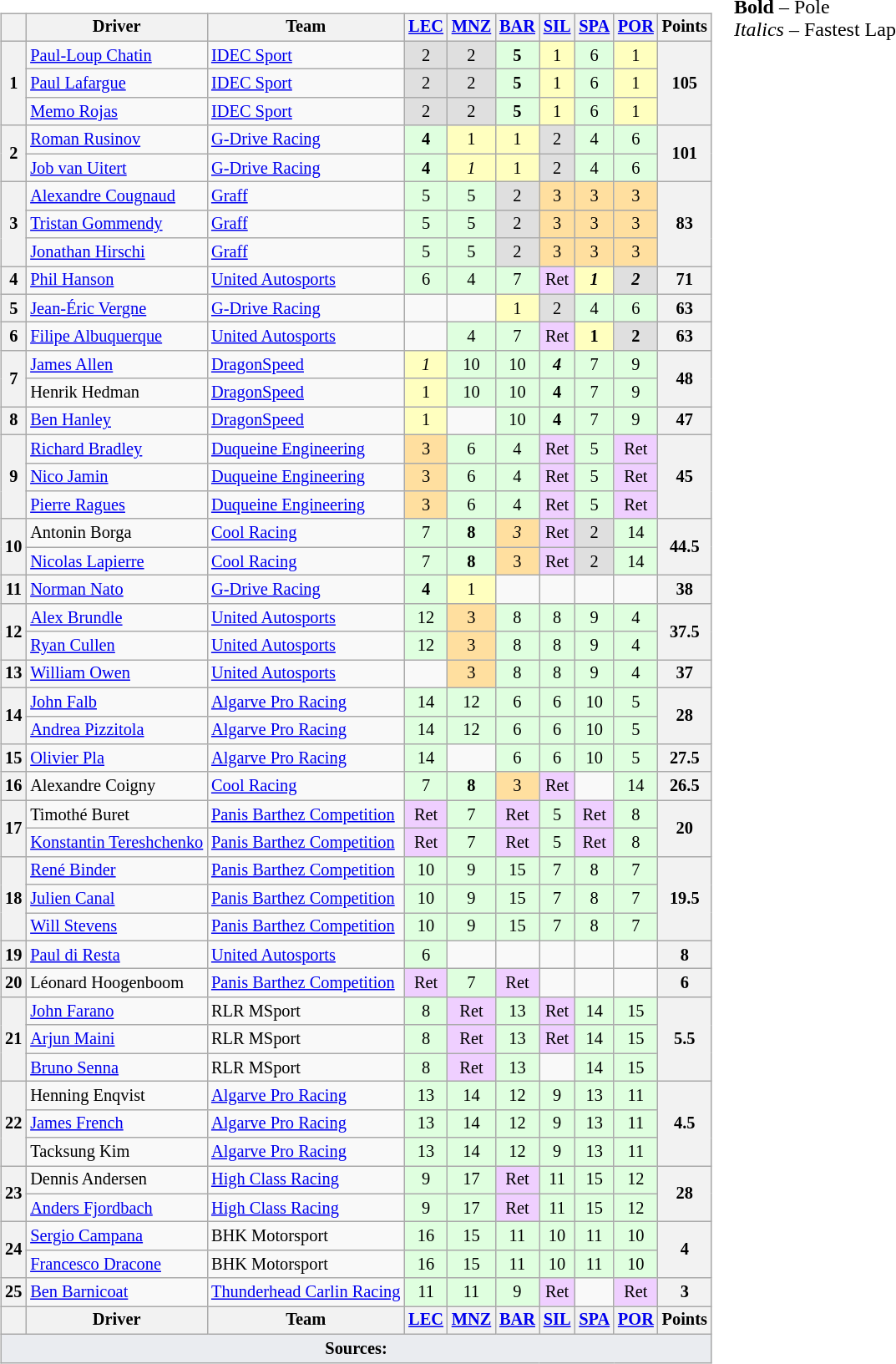<table>
<tr>
<td valign="top"><br><table class="wikitable" style="font-size:85%; text-align:center;">
<tr>
<th></th>
<th>Driver</th>
<th>Team</th>
<th><a href='#'>LEC</a><br></th>
<th><a href='#'>MNZ</a><br></th>
<th><a href='#'>BAR</a><br></th>
<th><a href='#'>SIL</a><br></th>
<th><a href='#'>SPA</a><br></th>
<th><a href='#'>POR</a><br></th>
<th>Points</th>
</tr>
<tr>
<th rowspan="3">1</th>
<td align=left> <a href='#'>Paul-Loup Chatin</a></td>
<td align=left> <a href='#'>IDEC Sport</a></td>
<td style="background:#dfdfdf;">2</td>
<td style="background:#dfdfdf;">2</td>
<td style="background:#dfffdf;"><strong>5</strong></td>
<td style="background:#ffffbf;">1</td>
<td style="background:#dfffdf;">6</td>
<td style="background:#ffffbf;">1</td>
<th rowspan="3">105</th>
</tr>
<tr>
<td align=left> <a href='#'>Paul Lafargue</a></td>
<td align=left> <a href='#'>IDEC Sport</a></td>
<td style="background:#dfdfdf;">2</td>
<td style="background:#dfdfdf;">2</td>
<td style="background:#dfffdf;"><strong>5</strong></td>
<td style="background:#ffffbf;">1</td>
<td style="background:#dfffdf;">6</td>
<td style="background:#ffffbf;">1</td>
</tr>
<tr>
<td align=left> <a href='#'>Memo Rojas</a></td>
<td align=left> <a href='#'>IDEC Sport</a></td>
<td style="background:#dfdfdf;">2</td>
<td style="background:#dfdfdf;">2</td>
<td style="background:#dfffdf;"><strong>5</strong></td>
<td style="background:#ffffbf;">1</td>
<td style="background:#dfffdf;">6</td>
<td style="background:#ffffbf;">1</td>
</tr>
<tr>
<th rowspan="2">2</th>
<td align=left> <a href='#'>Roman Rusinov</a></td>
<td align=left> <a href='#'>G-Drive Racing</a></td>
<td style="background:#dfffdf;"><strong>4</strong></td>
<td style="background:#ffffbf;">1</td>
<td style="background:#ffffbf;">1</td>
<td style="background:#dfdfdf;">2</td>
<td style="background:#dfffdf;">4</td>
<td style="background:#dfffdf;">6</td>
<th rowspan="2">101</th>
</tr>
<tr>
<td align=left> <a href='#'>Job van Uitert</a></td>
<td align=left> <a href='#'>G-Drive Racing</a></td>
<td style="background:#dfffdf;"><strong>4</strong></td>
<td style="background:#ffffbf;"><em>1</em></td>
<td style="background:#ffffbf;">1</td>
<td style="background:#dfdfdf;">2</td>
<td style="background:#dfffdf;">4</td>
<td style="background:#dfffdf;">6</td>
</tr>
<tr>
<th rowspan="3">3</th>
<td align=left> <a href='#'>Alexandre Cougnaud</a></td>
<td align=left> <a href='#'>Graff</a></td>
<td style="background:#dfffdf;">5</td>
<td style="background:#dfffdf;">5</td>
<td style="background:#dfdfdf;">2</td>
<td style="background:#ffdf9f;">3</td>
<td style="background:#ffdf9f;">3</td>
<td style="background:#ffdf9f;">3</td>
<th rowspan="3">83</th>
</tr>
<tr>
<td align=left> <a href='#'>Tristan Gommendy</a></td>
<td align=left> <a href='#'>Graff</a></td>
<td style="background:#dfffdf;">5</td>
<td style="background:#dfffdf;">5</td>
<td style="background:#dfdfdf;">2</td>
<td style="background:#ffdf9f;">3</td>
<td style="background:#ffdf9f;">3</td>
<td style="background:#ffdf9f;">3</td>
</tr>
<tr>
<td align=left> <a href='#'>Jonathan Hirschi</a></td>
<td align=left> <a href='#'>Graff</a></td>
<td style="background:#dfffdf;">5</td>
<td style="background:#dfffdf;">5</td>
<td style="background:#dfdfdf;">2</td>
<td style="background:#ffdf9f;">3</td>
<td style="background:#ffdf9f;">3</td>
<td style="background:#ffdf9f;">3</td>
</tr>
<tr>
<th>4</th>
<td align=left> <a href='#'>Phil Hanson</a></td>
<td align=left> <a href='#'>United Autosports</a></td>
<td style="background:#dfffdf;">6</td>
<td style="background:#dfffdf;">4</td>
<td style="background:#dfffdf;">7</td>
<td style="background:#efcfff;">Ret</td>
<td style="background:#ffffbf;"><strong><em>1</em></strong></td>
<td style="background:#dfdfdf;"><strong><em>2</em></strong></td>
<th>71</th>
</tr>
<tr>
<th>5</th>
<td align=left> <a href='#'>Jean-Éric Vergne</a></td>
<td align=left> <a href='#'>G-Drive Racing</a></td>
<td></td>
<td></td>
<td style="background:#ffffbf;">1</td>
<td style="background:#dfdfdf;">2</td>
<td style="background:#dfffdf;">4</td>
<td style="background:#dfffdf;">6</td>
<th>63</th>
</tr>
<tr>
<th>6</th>
<td align=left> <a href='#'>Filipe Albuquerque</a></td>
<td align=left> <a href='#'>United Autosports</a></td>
<td></td>
<td style="background:#dfffdf;">4</td>
<td style="background:#dfffdf;">7</td>
<td style="background:#efcfff;">Ret</td>
<td style="background:#ffffbf;"><strong>1</strong></td>
<td style="background:#dfdfdf;"><strong>2</strong></td>
<th>63</th>
</tr>
<tr>
<th rowspan="2">7</th>
<td align=left> <a href='#'>James Allen</a></td>
<td align=left> <a href='#'>DragonSpeed</a></td>
<td style="background:#ffffbf;"><em>1</em></td>
<td style="background:#dfffdf;">10</td>
<td style="background:#dfffdf;">10</td>
<td style="background:#dfffdf;"><strong><em>4</em></strong></td>
<td style="background:#dfffdf;">7</td>
<td style="background:#dfffdf;">9</td>
<th rowspan="2">48</th>
</tr>
<tr>
<td align=left> Henrik Hedman</td>
<td align=left> <a href='#'>DragonSpeed</a></td>
<td style="background:#ffffbf;">1</td>
<td style="background:#dfffdf;">10</td>
<td style="background:#dfffdf;">10</td>
<td style="background:#dfffdf;"><strong>4</strong></td>
<td style="background:#dfffdf;">7</td>
<td style="background:#dfffdf;">9</td>
</tr>
<tr>
<th>8</th>
<td align=left> <a href='#'>Ben Hanley</a></td>
<td align=left> <a href='#'>DragonSpeed</a></td>
<td style="background:#ffffbf;">1</td>
<td></td>
<td style="background:#dfffdf;">10</td>
<td style="background:#dfffdf;"><strong>4</strong></td>
<td style="background:#dfffdf;">7</td>
<td style="background:#dfffdf;">9</td>
<th>47</th>
</tr>
<tr>
<th rowspan="3">9</th>
<td align=left> <a href='#'>Richard Bradley</a></td>
<td align=left> <a href='#'>Duqueine Engineering</a></td>
<td style="background:#FFDF9F;">3</td>
<td style="background:#DFFFDF;">6</td>
<td style="background:#DFFFDF;">4</td>
<td style="background:#EFCFFF;">Ret</td>
<td style="background:#DFFFDF;">5</td>
<td style="background:#EFCFFF;">Ret</td>
<th rowspan="3">45</th>
</tr>
<tr>
<td align=left> <a href='#'>Nico Jamin</a></td>
<td align=left> <a href='#'>Duqueine Engineering</a></td>
<td style="background:#FFDF9F;">3</td>
<td style="background:#DFFFDF;">6</td>
<td style="background:#DFFFDF;">4</td>
<td style="background:#EFCFFF;">Ret</td>
<td style="background:#DFFFDF;">5</td>
<td style="background:#EFCFFF;">Ret</td>
</tr>
<tr>
<td align=left> <a href='#'>Pierre Ragues</a></td>
<td align=left> <a href='#'>Duqueine Engineering</a></td>
<td style="background:#FFDF9F;">3</td>
<td style="background:#DFFFDF;">6</td>
<td style="background:#DFFFDF;">4</td>
<td style="background:#EFCFFF;">Ret</td>
<td style="background:#DFFFDF;">5</td>
<td style="background:#EFCFFF;">Ret</td>
</tr>
<tr>
<th rowspan="2">10</th>
<td align=left> Antonin Borga</td>
<td align=left> <a href='#'>Cool Racing</a></td>
<td style="background:#DFFFDF;">7</td>
<td style="background:#DFFFDF;"><strong>8</strong></td>
<td style="background:#FFDF9F;"><em>3</em></td>
<td style="background:#EFCFFF;">Ret</td>
<td style="background:#DFDFDF;">2</td>
<td style="background:#DFFFDF;">14</td>
<th rowspan="2">44.5</th>
</tr>
<tr>
<td align=left> <a href='#'>Nicolas Lapierre</a></td>
<td align=left> <a href='#'>Cool Racing</a></td>
<td style="background:#DFFFDF;">7</td>
<td style="background:#DFFFDF;"><strong>8</strong></td>
<td style="background:#FFDF9F;">3</td>
<td style="background:#EFCFFF;">Ret</td>
<td style="background:#DFDFDF;">2</td>
<td style="background:#DFFFDF;">14</td>
</tr>
<tr>
<th>11</th>
<td align=left> <a href='#'>Norman Nato</a></td>
<td align=left> <a href='#'>G-Drive Racing</a></td>
<td style="background:#DFFFDF;"><strong>4</strong></td>
<td style="background:#FFFFBF;">1</td>
<td></td>
<td></td>
<td></td>
<td></td>
<th>38</th>
</tr>
<tr>
<th rowspan="2">12</th>
<td align=left> <a href='#'>Alex Brundle</a></td>
<td align=left> <a href='#'>United Autosports</a></td>
<td style="background:#DFFFDF;">12</td>
<td style="background:#FFDF9F;">3</td>
<td style="background:#DFFFDF;">8</td>
<td style="background:#DFFFDF;">8</td>
<td style="background:#DFFFDF;">9</td>
<td style="background:#DFFFDF;">4</td>
<th rowspan="2">37.5</th>
</tr>
<tr>
<td align=left> <a href='#'>Ryan Cullen</a></td>
<td align=left> <a href='#'>United Autosports</a></td>
<td style="background:#DFFFDF;">12</td>
<td style="background:#FFDF9F;">3</td>
<td style="background:#DFFFDF;">8</td>
<td style="background:#DFFFDF;">8</td>
<td style="background:#DFFFDF;">9</td>
<td style="background:#DFFFDF;">4</td>
</tr>
<tr>
<th>13</th>
<td align=left> <a href='#'>William Owen</a></td>
<td align=left> <a href='#'>United Autosports</a></td>
<td></td>
<td style="background:#FFDF9F;">3</td>
<td style="background:#DFFFDF;">8</td>
<td style="background:#DFFFDF;">8</td>
<td style="background:#DFFFDF;">9</td>
<td style="background:#DFFFDF;">4</td>
<th>37</th>
</tr>
<tr>
<th rowspan="2">14</th>
<td align=left> <a href='#'>John Falb</a></td>
<td align=left> <a href='#'>Algarve Pro Racing</a></td>
<td style="background:#DFFFDF;">14</td>
<td style="background:#DFFFDF;">12</td>
<td style="background:#DFFFDF;">6</td>
<td style="background:#DFFFDF;">6</td>
<td style="background:#DFFFDF;">10</td>
<td style="background:#DFFFDF;">5</td>
<th rowspan="2">28</th>
</tr>
<tr>
<td align=left> <a href='#'>Andrea Pizzitola</a></td>
<td align=left> <a href='#'>Algarve Pro Racing</a></td>
<td style="background:#DFFFDF;">14</td>
<td style="background:#DFFFDF;">12</td>
<td style="background:#DFFFDF;">6</td>
<td style="background:#DFFFDF;">6</td>
<td style="background:#DFFFDF;">10</td>
<td style="background:#DFFFDF;">5</td>
</tr>
<tr>
<th>15</th>
<td align=left> <a href='#'>Olivier Pla</a></td>
<td align=left> <a href='#'>Algarve Pro Racing</a></td>
<td style="background:#DFFFDF;">14</td>
<td></td>
<td style="background:#DFFFDF;">6</td>
<td style="background:#DFFFDF;">6</td>
<td style="background:#DFFFDF;">10</td>
<td style="background:#DFFFDF;">5</td>
<th>27.5</th>
</tr>
<tr>
<th>16</th>
<td align=left> Alexandre Coigny</td>
<td align=left> <a href='#'>Cool Racing</a></td>
<td style="background:#DFFFDF;">7</td>
<td style="background:#DFFFDF;"><strong>8</strong></td>
<td style="background:#FFDF9F;">3</td>
<td style="background:#EFCFFF;">Ret</td>
<td></td>
<td style="background:#DFFFDF;">14</td>
<th>26.5</th>
</tr>
<tr>
<th rowspan="2">17</th>
<td align=left> Timothé Buret</td>
<td align=left> <a href='#'>Panis Barthez Competition</a></td>
<td style="background:#EFCFFF;">Ret</td>
<td style="background:#DFFFDF;">7</td>
<td style="background:#EFCFFF;">Ret</td>
<td style="background:#DFFFDF;">5</td>
<td style="background:#EFCFFF;">Ret</td>
<td style="background:#DFFFDF;">8</td>
<th rowspan="2">20</th>
</tr>
<tr>
<td align=left> <a href='#'>Konstantin Tereshchenko</a></td>
<td align=left> <a href='#'>Panis Barthez Competition</a></td>
<td style="background:#EFCFFF;">Ret</td>
<td style="background:#DFFFDF;">7</td>
<td style="background:#EFCFFF;">Ret</td>
<td style="background:#DFFFDF;">5</td>
<td style="background:#EFCFFF;">Ret</td>
<td style="background:#DFFFDF;">8</td>
</tr>
<tr>
<th rowspan="3">18</th>
<td align=left> <a href='#'>René Binder</a></td>
<td align=left> <a href='#'>Panis Barthez Competition</a></td>
<td style="background:#DFFFDF;">10</td>
<td style="background:#DFFFDF;">9</td>
<td style="background:#DFFFDF;">15</td>
<td style="background:#DFFFDF;">7</td>
<td style="background:#DFFFDF;">8</td>
<td style="background:#DFFFDF;">7</td>
<th rowspan="3">19.5</th>
</tr>
<tr>
<td align=left> <a href='#'>Julien Canal</a></td>
<td align=left> <a href='#'>Panis Barthez Competition</a></td>
<td style="background:#DFFFDF;">10</td>
<td style="background:#DFFFDF;">9</td>
<td style="background:#DFFFDF;">15</td>
<td style="background:#DFFFDF;">7</td>
<td style="background:#DFFFDF;">8</td>
<td style="background:#DFFFDF;">7</td>
</tr>
<tr>
<td align=left> <a href='#'>Will Stevens</a></td>
<td align=left> <a href='#'>Panis Barthez Competition</a></td>
<td style="background:#DFFFDF;">10</td>
<td style="background:#DFFFDF;">9</td>
<td style="background:#DFFFDF;">15</td>
<td style="background:#DFFFDF;">7</td>
<td style="background:#DFFFDF;">8</td>
<td style="background:#DFFFDF;">7</td>
</tr>
<tr>
<th>19</th>
<td align=left> <a href='#'>Paul di Resta</a></td>
<td align=left> <a href='#'>United Autosports</a></td>
<td style="background:#dfffdf;">6</td>
<td></td>
<td></td>
<td></td>
<td></td>
<td></td>
<th>8</th>
</tr>
<tr>
<th>20</th>
<td align=left> Léonard Hoogenboom</td>
<td align=left> <a href='#'>Panis Barthez Competition</a></td>
<td style="background:#EFCFFF;">Ret</td>
<td style="background:#DFFFDF;">7</td>
<td style="background:#EFCFFF;">Ret</td>
<td></td>
<td></td>
<td></td>
<th>6</th>
</tr>
<tr>
<th rowspan="3">21</th>
<td align=left> <a href='#'>John Farano</a></td>
<td align=left> RLR MSport</td>
<td style="background:#dfffdf;">8</td>
<td style="background:#efcfff;">Ret</td>
<td style="background:#dfffdf;">13</td>
<td style="background:#efcfff;">Ret</td>
<td style="background:#dfffdf;">14</td>
<td style="background:#dfffdf;">15</td>
<th rowspan="3">5.5</th>
</tr>
<tr>
<td align=left> <a href='#'>Arjun Maini</a></td>
<td align=left> RLR MSport</td>
<td style="background:#dfffdf;">8</td>
<td style="background:#efcfff;">Ret</td>
<td style="background:#dfffdf;">13</td>
<td style="background:#efcfff;">Ret</td>
<td style="background:#dfffdf;">14</td>
<td style="background:#dfffdf;">15</td>
</tr>
<tr>
<td align=left> <a href='#'>Bruno Senna</a></td>
<td align=left> RLR MSport</td>
<td style="background:#dfffdf;">8</td>
<td style="background:#efcfff;">Ret</td>
<td style="background:#dfffdf;">13</td>
<td></td>
<td style="background:#dfffdf;">14</td>
<td style="background:#dfffdf;">15</td>
</tr>
<tr>
<th rowspan="3">22</th>
<td align=left> Henning Enqvist</td>
<td align=left> <a href='#'>Algarve Pro Racing</a></td>
<td style="background:#dfffdf;">13</td>
<td style="background:#dfffdf;">14</td>
<td style="background:#dfffdf;">12</td>
<td style="background:#dfffdf;">9</td>
<td style="background:#dfffdf;">13</td>
<td style="background:#dfffdf;">11</td>
<th rowspan="3">4.5</th>
</tr>
<tr>
<td align=left> <a href='#'>James French</a></td>
<td align=left> <a href='#'>Algarve Pro Racing</a></td>
<td style="background:#dfffdf;">13</td>
<td style="background:#dfffdf;">14</td>
<td style="background:#dfffdf;">12</td>
<td style="background:#dfffdf;">9</td>
<td style="background:#dfffdf;">13</td>
<td style="background:#dfffdf;">11</td>
</tr>
<tr>
<td align=left> Tacksung Kim</td>
<td align=left> <a href='#'>Algarve Pro Racing</a></td>
<td style="background:#dfffdf;">13</td>
<td style="background:#dfffdf;">14</td>
<td style="background:#dfffdf;">12</td>
<td style="background:#dfffdf;">9</td>
<td style="background:#dfffdf;">13</td>
<td style="background:#dfffdf;">11</td>
</tr>
<tr>
<th rowspan="2">23</th>
<td align=left> Dennis Andersen</td>
<td align=left> <a href='#'>High Class Racing</a></td>
<td style="background:#dfffdf;">9</td>
<td style="background:#dfffdf;">17</td>
<td style="background:#efcfff;">Ret</td>
<td style="background:#dfffdf;">11</td>
<td style="background:#dfffdf;">15</td>
<td style="background:#dfffdf;">12</td>
<th rowspan="2">28</th>
</tr>
<tr>
<td align=left> <a href='#'>Anders Fjordbach</a></td>
<td align=left> <a href='#'>High Class Racing</a></td>
<td style="background:#dfffdf;">9</td>
<td style="background:#dfffdf;">17</td>
<td style="background:#efcfff;">Ret</td>
<td style="background:#dfffdf;">11</td>
<td style="background:#dfffdf;">15</td>
<td style="background:#dfffdf;">12</td>
</tr>
<tr>
<th rowspan="2">24</th>
<td align=left> <a href='#'>Sergio Campana</a></td>
<td align=left> BHK Motorsport</td>
<td style="background:#dfffdf;">16</td>
<td style="background:#dfffdf;">15</td>
<td style="background:#dfffdf;">11</td>
<td style="background:#dfffdf;">10</td>
<td style="background:#dfffdf;">11</td>
<td style="background:#dfffdf;">10</td>
<th rowspan="2">4</th>
</tr>
<tr>
<td align=left> <a href='#'>Francesco Dracone</a></td>
<td align=left> BHK Motorsport</td>
<td style="background:#dfffdf;">16</td>
<td style="background:#dfffdf;">15</td>
<td style="background:#dfffdf;">11</td>
<td style="background:#dfffdf;">10</td>
<td style="background:#dfffdf;">11</td>
<td style="background:#dfffdf;">10</td>
</tr>
<tr>
<th>25</th>
<td align=left> <a href='#'>Ben Barnicoat</a></td>
<td align=left> <a href='#'>Thunderhead Carlin Racing</a></td>
<td style="background:#dfffdf;">11</td>
<td style="background:#dfffdf;">11</td>
<td style="background:#dfffdf;">9</td>
<td style="background:#efcfff;">Ret</td>
<td></td>
<td style="background:#efcfff;">Ret</td>
<th>3</th>
</tr>
<tr>
<th></th>
<th>Driver</th>
<th>Team</th>
<th><a href='#'>LEC</a><br></th>
<th><a href='#'>MNZ</a><br></th>
<th><a href='#'>BAR</a><br></th>
<th><a href='#'>SIL</a><br></th>
<th><a href='#'>SPA</a><br></th>
<th><a href='#'>POR</a><br></th>
<th>Points</th>
</tr>
<tr class="sortbottom">
<td colspan="10" style="background-color:#EAECF0;text-align:center"><strong>Sources:</strong></td>
</tr>
</table>
</td>
<td valign="top"><br>
<span><strong>Bold</strong> – Pole<br><em>Italics</em> – Fastest Lap</span></td>
</tr>
</table>
